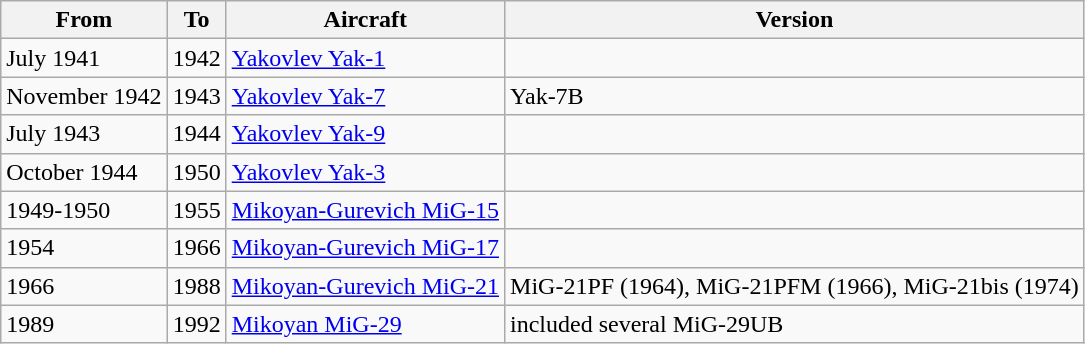<table class="wikitable">
<tr>
<th>From</th>
<th>To</th>
<th>Aircraft</th>
<th>Version</th>
</tr>
<tr>
<td>July 1941</td>
<td>1942</td>
<td><a href='#'>Yakovlev Yak-1</a></td>
<td></td>
</tr>
<tr>
<td>November 1942</td>
<td>1943</td>
<td><a href='#'>Yakovlev Yak-7</a></td>
<td>Yak-7B</td>
</tr>
<tr>
<td>July 1943</td>
<td>1944</td>
<td><a href='#'>Yakovlev Yak-9</a></td>
<td></td>
</tr>
<tr>
<td>October 1944</td>
<td>1950</td>
<td><a href='#'>Yakovlev Yak-3</a></td>
<td></td>
</tr>
<tr>
<td>1949-1950</td>
<td>1955</td>
<td><a href='#'>Mikoyan-Gurevich MiG-15</a></td>
<td></td>
</tr>
<tr>
<td>1954</td>
<td>1966</td>
<td><a href='#'>Mikoyan-Gurevich MiG-17</a></td>
<td></td>
</tr>
<tr>
<td>1966</td>
<td>1988</td>
<td><a href='#'>Mikoyan-Gurevich MiG-21</a></td>
<td>MiG-21PF (1964), MiG-21PFM (1966), MiG-21bis (1974)</td>
</tr>
<tr>
<td>1989</td>
<td>1992</td>
<td><a href='#'>Mikoyan MiG-29</a></td>
<td>included several MiG-29UB</td>
</tr>
</table>
